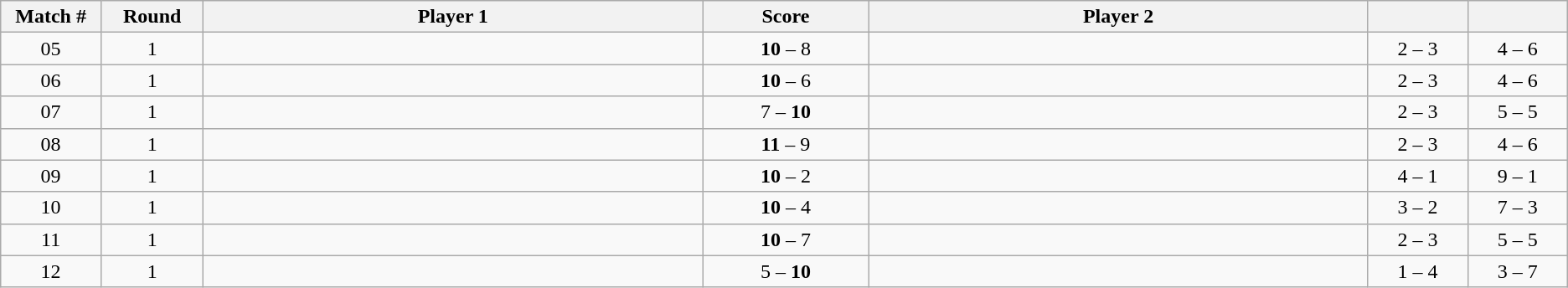<table class="wikitable">
<tr>
<th width="2%">Match #</th>
<th width="2%">Round</th>
<th width="15%">Player 1</th>
<th width="5%">Score</th>
<th width="15%">Player 2</th>
<th width="3%"></th>
<th width="3%"></th>
</tr>
<tr style=text-align:center;"background:#;">
<td>05</td>
<td>1</td>
<td></td>
<td><strong>10</strong> – 8</td>
<td></td>
<td>2 – 3</td>
<td>4 – 6</td>
</tr>
<tr style=text-align:center;"background:#;">
<td>06</td>
<td>1</td>
<td></td>
<td><strong>10</strong> – 6</td>
<td></td>
<td>2 – 3</td>
<td>4 – 6</td>
</tr>
<tr style=text-align:center;"background:#;">
<td>07</td>
<td>1</td>
<td></td>
<td>7 – <strong>10</strong></td>
<td></td>
<td>2 – 3</td>
<td>5 – 5</td>
</tr>
<tr style=text-align:center;"background:#;">
<td>08</td>
<td>1</td>
<td></td>
<td><strong>11</strong> – 9</td>
<td></td>
<td>2 – 3</td>
<td>4 – 6</td>
</tr>
<tr style=text-align:center;"background:#;">
<td>09</td>
<td>1</td>
<td></td>
<td><strong>10</strong> – 2</td>
<td></td>
<td>4 – 1</td>
<td>9 – 1</td>
</tr>
<tr style=text-align:center;"background:#;">
<td>10</td>
<td>1</td>
<td></td>
<td><strong>10</strong> – 4</td>
<td></td>
<td>3 – 2</td>
<td>7 – 3</td>
</tr>
<tr style=text-align:center;"background:#;">
<td>11</td>
<td>1</td>
<td></td>
<td><strong>10</strong> – 7</td>
<td></td>
<td>2 – 3</td>
<td>5 – 5</td>
</tr>
<tr style=text-align:center;"background:#;">
<td>12</td>
<td>1</td>
<td></td>
<td>5 – <strong>10</strong></td>
<td></td>
<td>1 – 4</td>
<td>3 – 7</td>
</tr>
</table>
